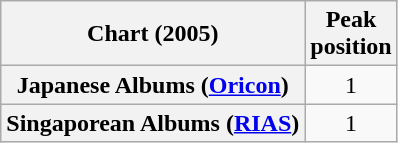<table class="wikitable plainrowheaders" style="text-align:center">
<tr>
<th scope="col">Chart (2005)</th>
<th scope="col">Peak<br>position</th>
</tr>
<tr>
<th scope="row">Japanese Albums (<a href='#'>Oricon</a>)</th>
<td>1</td>
</tr>
<tr>
<th scope="row">Singaporean Albums (<a href='#'>RIAS</a>)</th>
<td>1</td>
</tr>
</table>
